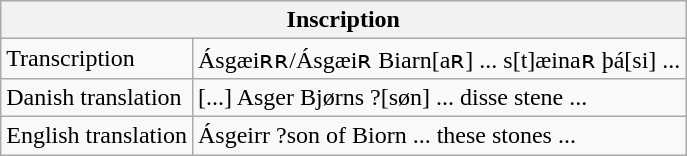<table class="wikitable">
<tr>
<th align="left" colspan="2"><strong>Inscription </strong></th>
</tr>
<tr>
<td align="left">Transcription</td>
<td>Ásgæiʀʀ/Ásgæiʀ Biarn[aʀ] ... s[t]æinaʀ þá[si] ...</td>
</tr>
<tr>
<td align="left">Danish translation</td>
<td>[...] Asger Bjørns ?[søn] ... disse stene ...</td>
</tr>
<tr>
<td align="left">English translation</td>
<td>Ásgeirr ?son of Biorn ... these stones ...</td>
</tr>
</table>
